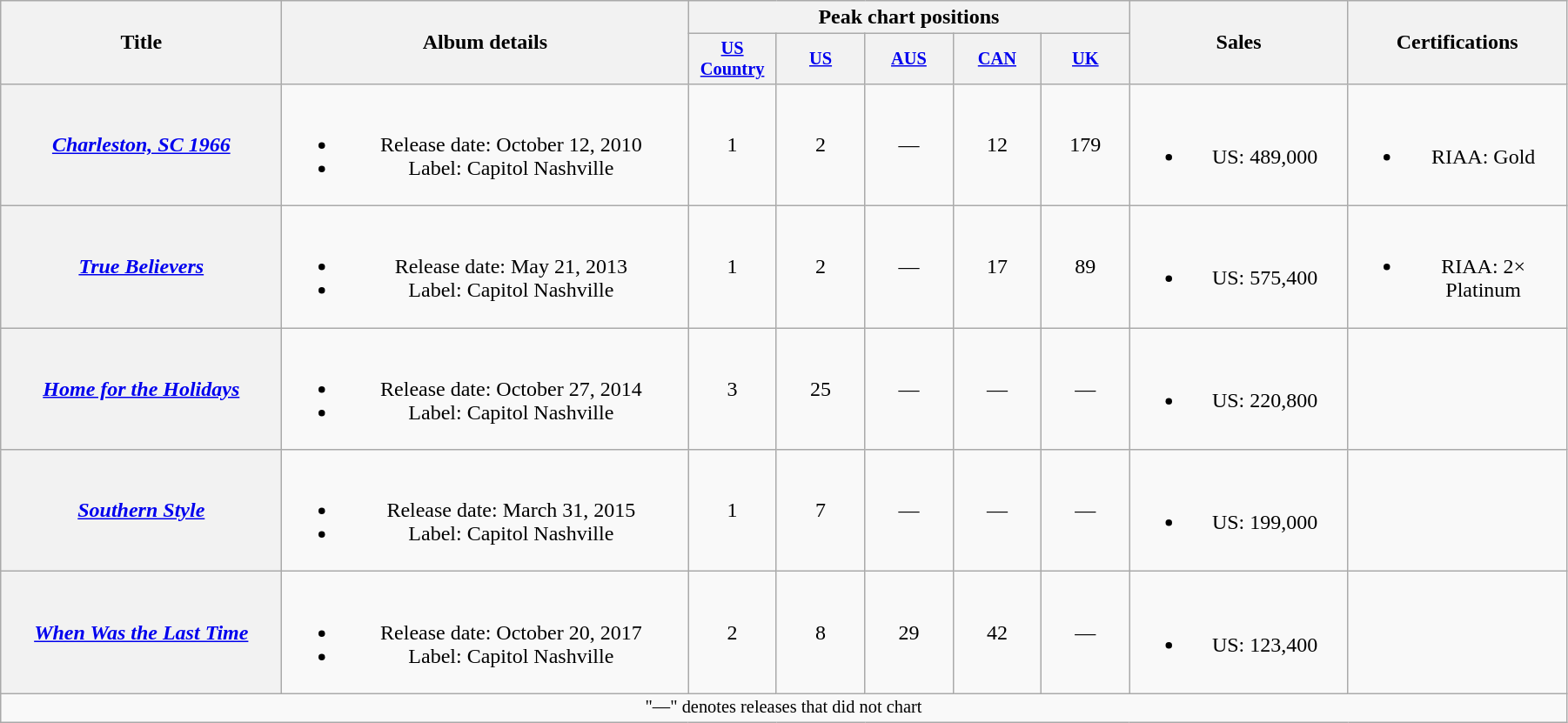<table class="wikitable plainrowheaders" style="text-align:center;" border="1">
<tr>
<th scope="col" rowspan="2" style="width:13em;">Title</th>
<th scope="col" rowspan="2" style="width:19em;">Album details</th>
<th scope="col" colspan="5">Peak chart positions</th>
<th scope="col" rowspan="2" style="width:10em;">Sales</th>
<th scope="col" rowspan="2" style="width:10em;">Certifications</th>
</tr>
<tr>
<th scope="col" style="width:4.5em;font-size:85%;"><a href='#'>US Country</a><br></th>
<th scope="col" style="width:4.5em;font-size:85%;"><a href='#'>US</a><br></th>
<th scope="col" style="width:4.5em;font-size:85%;"><a href='#'>AUS</a><br></th>
<th scope="col" style="width:4.5em;font-size:85%;"><a href='#'>CAN</a><br></th>
<th scope="col" style="width:4.5em;font-size:85%;"><a href='#'>UK</a><br></th>
</tr>
<tr>
<th scope="row"><em><a href='#'>Charleston, SC 1966</a></em></th>
<td><br><ul><li>Release date: October 12, 2010</li><li>Label: Capitol Nashville</li></ul></td>
<td>1</td>
<td>2</td>
<td>—</td>
<td>12</td>
<td>179</td>
<td><br><ul><li>US: 489,000</li></ul></td>
<td><br><ul><li>RIAA: Gold</li></ul></td>
</tr>
<tr>
<th scope="row"><em><a href='#'>True Believers</a></em></th>
<td><br><ul><li>Release date: May 21, 2013</li><li>Label: Capitol Nashville</li></ul></td>
<td>1</td>
<td>2</td>
<td>—</td>
<td>17</td>
<td>89</td>
<td><br><ul><li>US: 575,400</li></ul></td>
<td><br><ul><li>RIAA: 2× Platinum</li></ul></td>
</tr>
<tr>
<th scope="row"><em><a href='#'>Home for the Holidays</a></em></th>
<td><br><ul><li>Release date: October 27, 2014</li><li>Label: Capitol Nashville</li></ul></td>
<td>3</td>
<td>25</td>
<td>—</td>
<td>—</td>
<td>—</td>
<td><br><ul><li>US: 220,800</li></ul></td>
<td></td>
</tr>
<tr>
<th scope="row"><em><a href='#'>Southern Style</a></em></th>
<td><br><ul><li>Release date: March 31, 2015</li><li>Label: Capitol Nashville</li></ul></td>
<td>1</td>
<td>7</td>
<td>—</td>
<td>—</td>
<td>—</td>
<td><br><ul><li>US: 199,000</li></ul></td>
<td></td>
</tr>
<tr>
<th scope="row"><em><a href='#'>When Was the Last Time</a></em></th>
<td><br><ul><li>Release date: October 20, 2017</li><li>Label: Capitol Nashville</li></ul></td>
<td>2</td>
<td>8</td>
<td>29</td>
<td>42</td>
<td>—</td>
<td><br><ul><li>US: 123,400</li></ul></td>
<td></td>
</tr>
<tr>
<td colspan="10" style="font-size:85%">"—" denotes releases that did not chart</td>
</tr>
</table>
